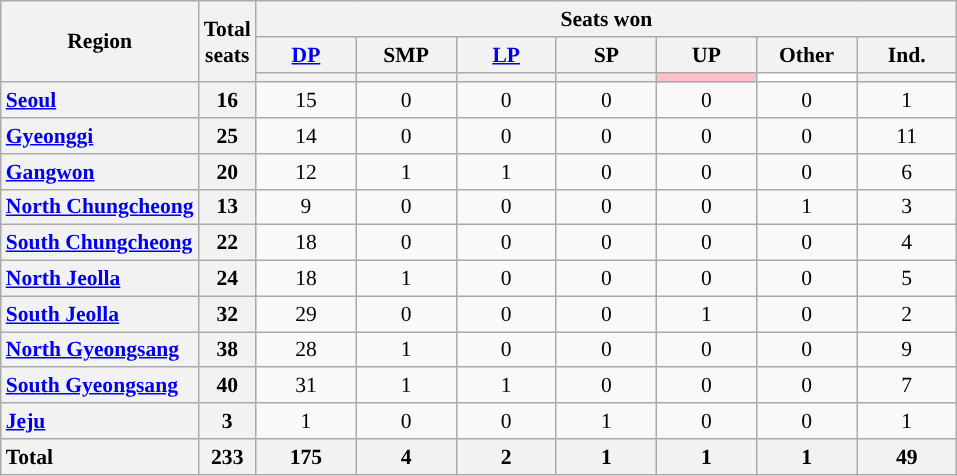<table class="wikitable" style="text-align:center; font-size: 0.9em">
<tr>
<th rowspan="3">Region</th>
<th rowspan="3">Total<br>seats</th>
<th colspan="7">Seats won</th>
</tr>
<tr>
<th class="unsortable" style="width:60px"><a href='#'>DP</a></th>
<th class="unsortable" style="width:60px">SMP</th>
<th class="unsortable" style="width:60px"><a href='#'>LP</a></th>
<th class="unsortable" style="width:60px">SP</th>
<th class="unsortable" style="width:60px">UP</th>
<th class="unsortable" style="width:60px">Other</th>
<th class="unsortable" style="width:60px">Ind.</th>
</tr>
<tr>
<th style="background:"></th>
<th style="background:"></th>
<th style="background:"></th>
<th style="background:"></th>
<th style="background:pink"></th>
<th style="background:white"></th>
<th style="background:"></th>
</tr>
<tr>
<th style="text-align: left"><a href='#'>Seoul</a></th>
<th>16</th>
<td>15</td>
<td>0</td>
<td>0</td>
<td>0</td>
<td>0</td>
<td>0</td>
<td>1</td>
</tr>
<tr>
<th style="text-align: left"><a href='#'>Gyeonggi</a></th>
<th>25</th>
<td>14</td>
<td>0</td>
<td>0</td>
<td>0</td>
<td>0</td>
<td>0</td>
<td>11</td>
</tr>
<tr>
<th style="text-align: left"><a href='#'>Gangwon</a></th>
<th>20</th>
<td>12</td>
<td>1</td>
<td>1</td>
<td>0</td>
<td>0</td>
<td>0</td>
<td>6</td>
</tr>
<tr>
<th style="text-align: left"><a href='#'>North Chungcheong</a></th>
<th>13</th>
<td>9</td>
<td>0</td>
<td>0</td>
<td>0</td>
<td>0</td>
<td>1</td>
<td>3</td>
</tr>
<tr>
<th style="text-align: left"><a href='#'>South Chungcheong</a></th>
<th>22</th>
<td>18</td>
<td>0</td>
<td>0</td>
<td>0</td>
<td>0</td>
<td>0</td>
<td>4</td>
</tr>
<tr>
<th style="text-align: left"><a href='#'>North Jeolla</a></th>
<th>24</th>
<td>18</td>
<td>1</td>
<td>0</td>
<td>0</td>
<td>0</td>
<td>0</td>
<td>5</td>
</tr>
<tr>
<th style="text-align: left"><a href='#'>South Jeolla</a></th>
<th>32</th>
<td>29</td>
<td>0</td>
<td>0</td>
<td>0</td>
<td>1</td>
<td>0</td>
<td>2</td>
</tr>
<tr>
<th style="text-align: left"><a href='#'>North Gyeongsang</a></th>
<th>38</th>
<td>28</td>
<td>1</td>
<td>0</td>
<td>0</td>
<td>0</td>
<td>0</td>
<td>9</td>
</tr>
<tr>
<th style="text-align: left"><a href='#'>South Gyeongsang</a></th>
<th>40</th>
<td>31</td>
<td>1</td>
<td>1</td>
<td>0</td>
<td>0</td>
<td>0</td>
<td>7</td>
</tr>
<tr>
<th style="text-align: left"><a href='#'>Jeju</a></th>
<th>3</th>
<td>1</td>
<td>0</td>
<td>0</td>
<td>1</td>
<td>0</td>
<td>0</td>
<td>1</td>
</tr>
<tr class="sortbottom">
<th style="text-align: left">Total</th>
<th>233</th>
<th>175</th>
<th>4</th>
<th>2</th>
<th>1</th>
<th>1</th>
<th>1</th>
<th>49</th>
</tr>
</table>
